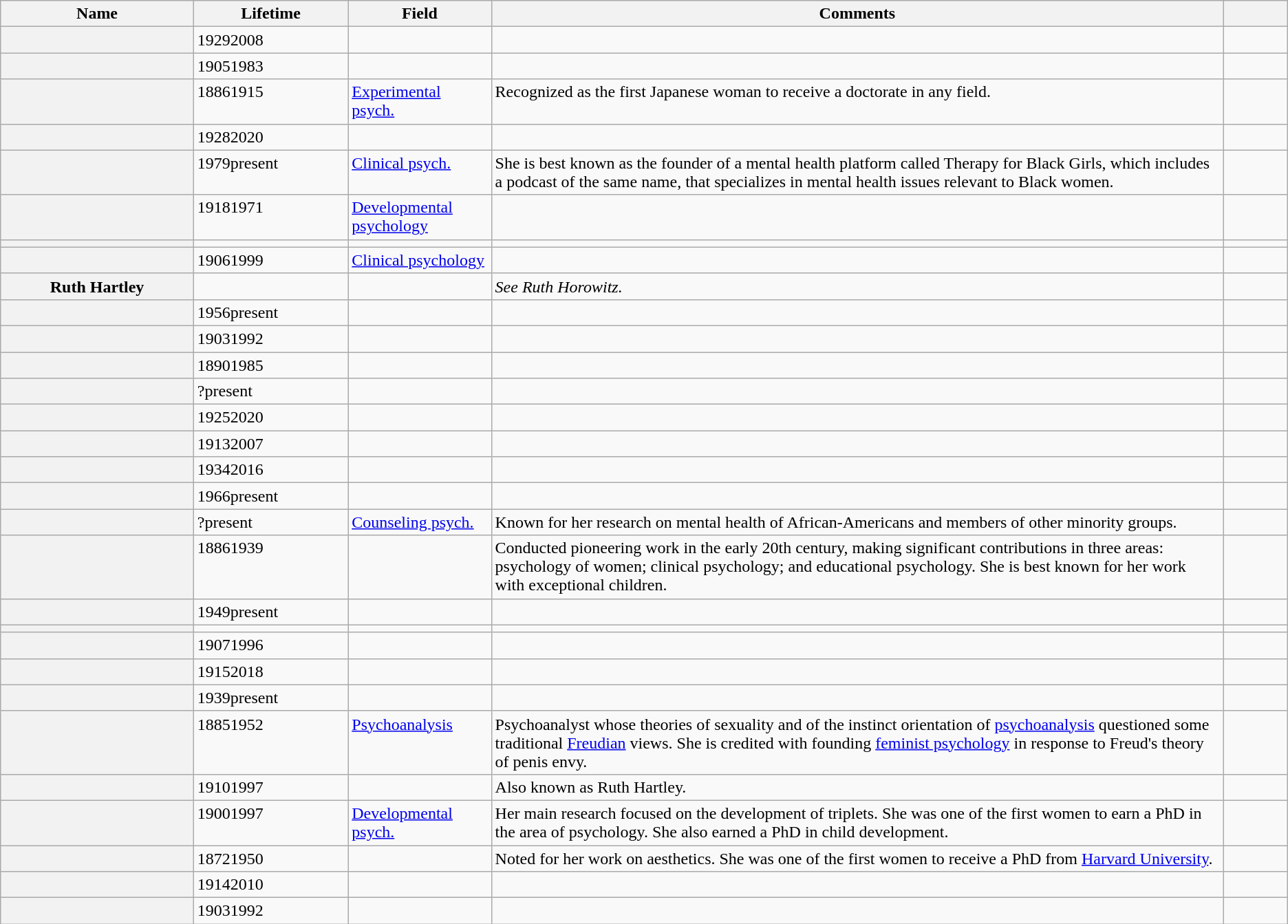<table class="sortable wikitable plainrowheaders">
<tr>
<th width="15%" scope="col">Name</th>
<th width="12%" scope="col">Lifetime</th>
<th>Field</th>
<th>Comments</th>
<th class="unsortable" width="5%" scope="col"></th>
</tr>
<tr style="vertical-align: top;">
<th scope="row"></th>
<td>19292008</td>
<td></td>
<td></td>
<td align="center"></td>
</tr>
<tr style="vertical-align: top;">
<th scope="row"></th>
<td>19051983</td>
<td></td>
<td></td>
<td align="center"></td>
</tr>
<tr style="vertical-align: top;">
<th scope="row"></th>
<td>18861915</td>
<td><a href='#'>Experimental psych.</a></td>
<td>Recognized as the first Japanese woman to receive a doctorate in any field.</td>
<td align="center"></td>
</tr>
<tr style="vertical-align: top;">
<th scope="row"></th>
<td>19282020</td>
<td></td>
<td></td>
<td align="center"></td>
</tr>
<tr style="vertical-align: top;">
<th scope="row"></th>
<td>1979present</td>
<td><a href='#'>Clinical psych.</a></td>
<td>She is best known as the founder of a mental health platform called Therapy for Black Girls, which includes a podcast of the same name, that specializes in mental health issues relevant to Black women.</td>
<td align="center"></td>
</tr>
<tr style="vertical-align: top;">
<th scope="row"></th>
<td>19181971</td>
<td><a href='#'>Developmental psychology</a></td>
<td></td>
<td align="center"></td>
</tr>
<tr style="vertical-align: top;">
<th scope="row"></th>
<td></td>
<td></td>
<td></td>
<td align="center"></td>
</tr>
<tr style="vertical-align: top;">
<th scope="row"></th>
<td>19061999</td>
<td><a href='#'>Clinical psychology</a></td>
<td></td>
<td align="center"></td>
</tr>
<tr style="vertical-align: top;">
<th scope="row">Ruth Hartley</th>
<td></td>
<td></td>
<td><em>See Ruth Horowitz.</em></td>
<td align="center"></td>
</tr>
<tr style="vertical-align: top;">
<th scope="row"></th>
<td>1956present</td>
<td></td>
<td></td>
<td align="center"></td>
</tr>
<tr style="vertical-align: top;">
<th scope="row"></th>
<td>19031992</td>
<td></td>
<td></td>
<td align="center"></td>
</tr>
<tr style="vertical-align: top;">
<th scope="row"></th>
<td>18901985</td>
<td></td>
<td></td>
<td align="center"></td>
</tr>
<tr style="vertical-align: top;">
<th scope="row"></th>
<td>?present</td>
<td></td>
<td></td>
<td align="center"></td>
</tr>
<tr style="vertical-align: top;">
<th scope="row"></th>
<td>19252020</td>
<td></td>
<td></td>
<td align="center"></td>
</tr>
<tr style="vertical-align: top;">
<th scope="row"></th>
<td>19132007</td>
<td></td>
<td></td>
<td align="center"></td>
</tr>
<tr style="vertical-align: top;">
<th scope="row"></th>
<td>19342016</td>
<td></td>
<td></td>
<td align="center"></td>
</tr>
<tr style="vertical-align: top;">
<th scope="row"></th>
<td>1966present</td>
<td></td>
<td></td>
<td align="center"></td>
</tr>
<tr style="vertical-align: top;">
<th scope="row"></th>
<td>?present</td>
<td><a href='#'>Counseling psych.</a></td>
<td>Known for her research on mental health of African-Americans and members of other minority groups.</td>
<td align="center"></td>
</tr>
<tr style="vertical-align: top;">
<th scope="row"></th>
<td>18861939</td>
<td></td>
<td>Conducted pioneering work in the early 20th century, making significant contributions in three areas: psychology of women; clinical psychology; and educational psychology. She is best known for her work with exceptional children.</td>
<td align="center"></td>
</tr>
<tr style="vertical-align: top;">
<th scope="row"></th>
<td>1949present</td>
<td></td>
<td></td>
<td align="center"></td>
</tr>
<tr style="vertical-align: top;">
<th scope="row"></th>
<td></td>
<td></td>
<td></td>
<td align="center"></td>
</tr>
<tr style="vertical-align: top;">
<th scope="row"></th>
<td>19071996</td>
<td></td>
<td></td>
<td align="center"></td>
</tr>
<tr style="vertical-align: top;">
<th scope="row"></th>
<td>19152018</td>
<td></td>
<td></td>
<td align="center"></td>
</tr>
<tr style="vertical-align: top;">
<th scope="row"></th>
<td>1939present</td>
<td></td>
<td></td>
<td align="center"></td>
</tr>
<tr style="vertical-align: top;">
<th scope="row"></th>
<td>18851952</td>
<td><a href='#'>Psychoanalysis</a></td>
<td>Psychoanalyst whose theories of sexuality and of the instinct orientation of <a href='#'>psychoanalysis</a> questioned some traditional <a href='#'>Freudian</a> views. She is credited with founding <a href='#'>feminist psychology</a> in response to Freud's theory of penis envy.</td>
<td align="center"></td>
</tr>
<tr style="vertical-align: top;">
<th scope="row"></th>
<td>19101997</td>
<td></td>
<td>Also known as Ruth Hartley.</td>
<td align="center"></td>
</tr>
<tr style="vertical-align: top;">
<th scope="row"></th>
<td>19001997</td>
<td><a href='#'>Developmental psych.</a></td>
<td>Her main research focused on the development of triplets. She was one of the first women to earn a PhD in the area of psychology. She also earned a PhD in child development.</td>
<td align="center"></td>
</tr>
<tr style="vertical-align: top;">
<th scope="row"></th>
<td>18721950</td>
<td></td>
<td>Noted for her work on aesthetics. She was one of the first women to receive a PhD from <a href='#'>Harvard University</a>.</td>
<td align="center"></td>
</tr>
<tr style="vertical-align: top;">
<th scope="row"></th>
<td>19142010</td>
<td></td>
<td></td>
<td align="center"></td>
</tr>
<tr style="vertical-align: top;">
<th scope="row"></th>
<td>19031992</td>
<td></td>
<td></td>
<td align="center"></td>
</tr>
</table>
